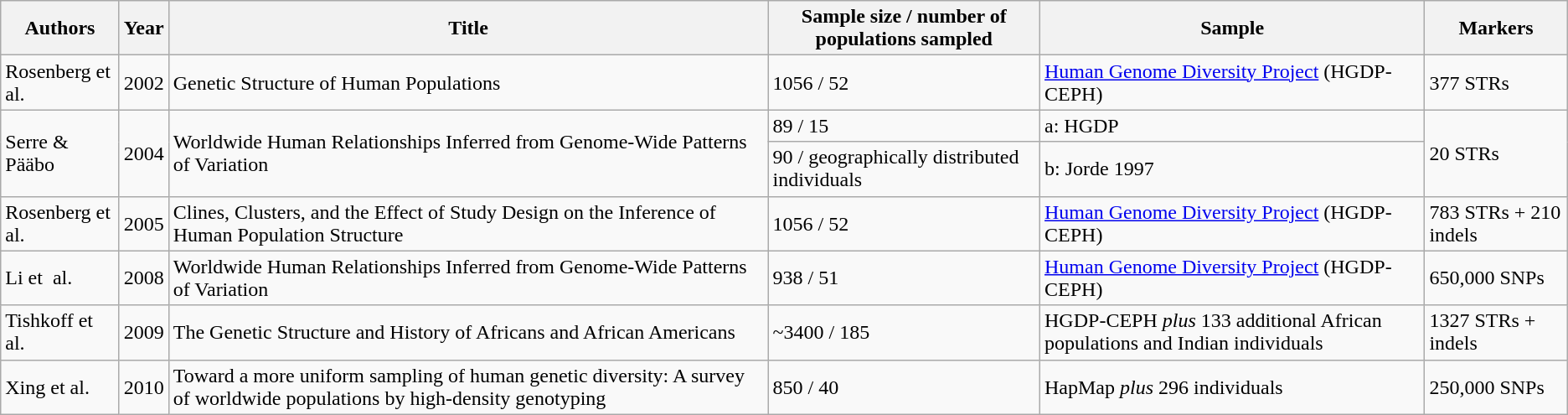<table class="wikitable">
<tr>
<th>Authors</th>
<th>Year</th>
<th>Title</th>
<th>Sample size / number of populations sampled</th>
<th>Sample</th>
<th>Markers</th>
</tr>
<tr>
<td>Rosenberg et al.</td>
<td>2002</td>
<td>Genetic Structure of Human Populations</td>
<td>1056 / 52</td>
<td><a href='#'>Human Genome Diversity Project</a> (HGDP-CEPH)</td>
<td>377 STRs</td>
</tr>
<tr>
<td rowspan="2">Serre & Pääbo</td>
<td rowspan="2">2004</td>
<td rowspan="2">Worldwide Human Relationships Inferred from Genome-Wide Patterns of Variation</td>
<td>89 / 15</td>
<td>a: HGDP</td>
<td rowspan="2">20 STRs</td>
</tr>
<tr>
<td>90 / geographically distributed individuals</td>
<td>b: Jorde 1997 </td>
</tr>
<tr>
<td>Rosenberg et al.</td>
<td>2005</td>
<td>Clines, Clusters, and the Effect of Study Design on the Inference of Human Population Structure</td>
<td>1056 / 52</td>
<td><a href='#'>Human Genome Diversity Project</a> (HGDP-CEPH)</td>
<td>783 STRs + 210 indels</td>
</tr>
<tr>
<td>Li et  al.</td>
<td>2008</td>
<td>Worldwide Human Relationships Inferred from Genome-Wide Patterns of Variation</td>
<td>938 / 51</td>
<td><a href='#'>Human Genome Diversity Project</a> (HGDP-CEPH)</td>
<td>650,000 SNPs</td>
</tr>
<tr>
<td>Tishkoff et al.</td>
<td>2009</td>
<td>The Genetic Structure and History of Africans and African Americans</td>
<td>~3400 / 185</td>
<td>HGDP-CEPH <em>plus</em> 133 additional African populations and Indian individuals</td>
<td>1327 STRs + indels</td>
</tr>
<tr>
<td>Xing et al.</td>
<td>2010</td>
<td>Toward a more uniform sampling of human genetic diversity: A survey of worldwide populations by high-density genotyping</td>
<td>850 / 40</td>
<td>HapMap <em>plus</em> 296 individuals</td>
<td>250,000 SNPs</td>
</tr>
</table>
